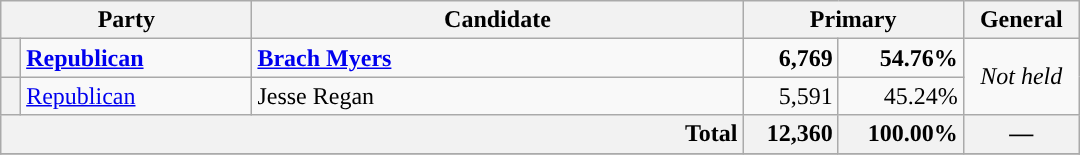<table class="wikitable" style=width:45em>
<tr>
<th colspan=2 style=width:8em>Party</th>
<th style=width:20em>Candidate</th>
<th colspan=2>Primary<br></th>
<th colspan=2>General<br></th>
</tr>
<tr>
<th style="background-color:"></th>
<td><strong><a href='#'>Republican</a></strong></td>
<td><strong><a href='#'>Brach Myers</a></strong></td>
<td style="text-align: right;"><strong>6,769</strong></td>
<td style="text-align: right;"><strong>54.76%</strong></td>
<td style="text-align: center;" colspan=2 rowspan=2><em>Not held</td>
</tr>
<tr>
<th style="background-color:"></th>
<td><a href='#'>Republican</a></td>
<td>Jesse Regan</td>
<td style="text-align: right;">5,591</td>
<td style="text-align: right;">45.24%</td>
</tr>
<tr>
<th style="text-align: right;" colspan=3>Total</th>
<th style="text-align: right;">12,360</th>
<th style="text-align: right;">100.00%</th>
<th style="text-align: center;" colspan=2></em>—<em></th>
</tr>
<tr>
</tr>
</table>
